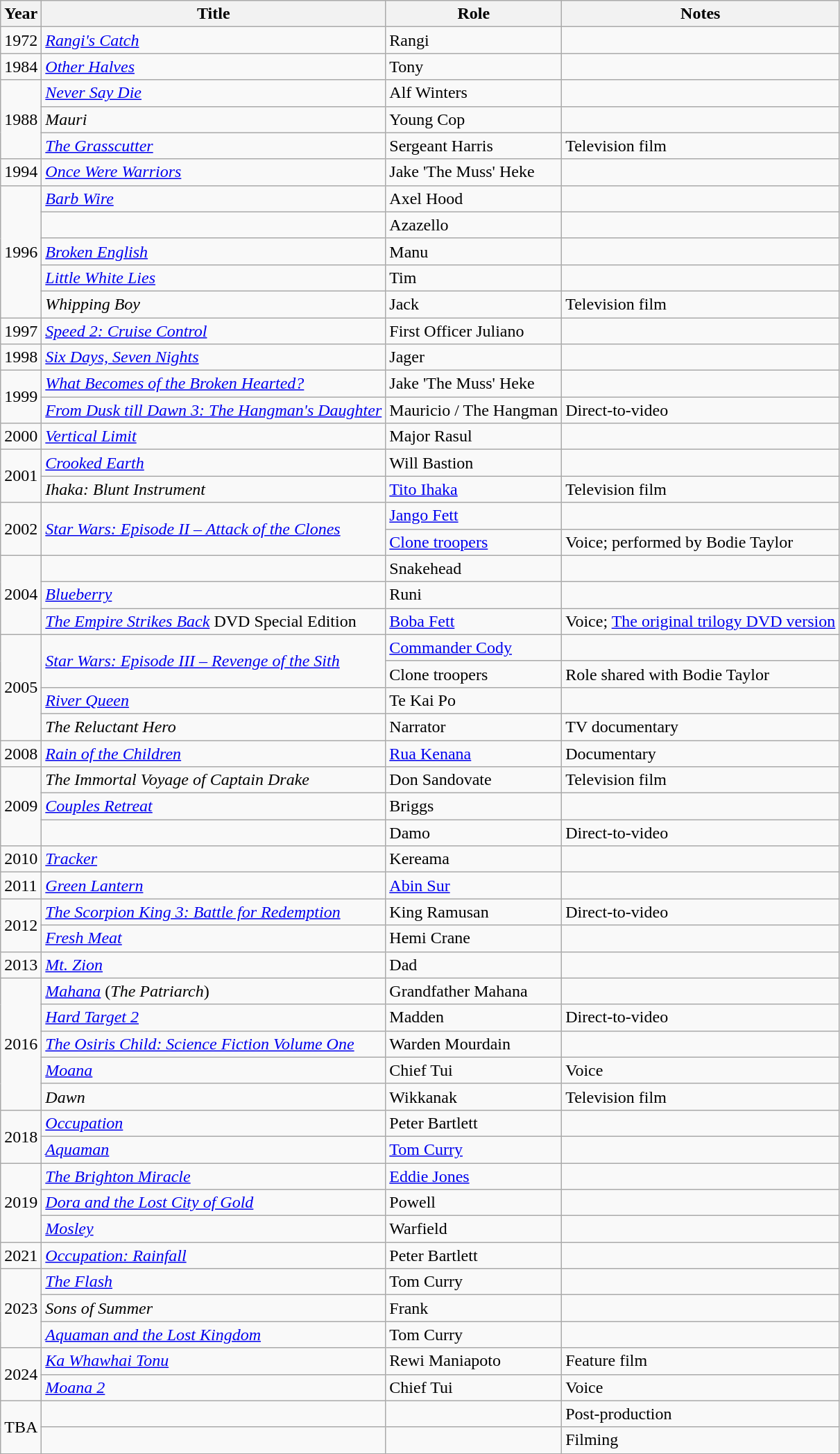<table class="wikitable sortable">
<tr>
<th>Year</th>
<th>Title</th>
<th>Role</th>
<th class="unsortable">Notes</th>
</tr>
<tr>
<td>1972</td>
<td><em><a href='#'>Rangi's Catch</a></em></td>
<td>Rangi</td>
<td></td>
</tr>
<tr>
<td>1984</td>
<td><em><a href='#'>Other Halves</a></em></td>
<td>Tony</td>
<td></td>
</tr>
<tr>
<td rowspan="3">1988</td>
<td><em><a href='#'>Never Say Die</a></em></td>
<td>Alf Winters</td>
<td></td>
</tr>
<tr>
<td><em>Mauri</em></td>
<td>Young Cop</td>
<td></td>
</tr>
<tr>
<td><em><a href='#'>The Grasscutter</a></em></td>
<td>Sergeant Harris</td>
<td>Television film</td>
</tr>
<tr>
<td>1994</td>
<td><em><a href='#'>Once Were Warriors</a></em></td>
<td>Jake 'The Muss' Heke</td>
<td></td>
</tr>
<tr>
<td rowspan="5">1996</td>
<td><em><a href='#'>Barb Wire</a></em></td>
<td>Axel Hood</td>
<td></td>
</tr>
<tr>
<td><em></em></td>
<td>Azazello</td>
<td></td>
</tr>
<tr>
<td><em><a href='#'>Broken English</a></em></td>
<td>Manu</td>
<td></td>
</tr>
<tr>
<td><em><a href='#'>Little White Lies</a></em></td>
<td>Tim</td>
<td></td>
</tr>
<tr>
<td><em>Whipping Boy</em></td>
<td>Jack</td>
<td>Television film</td>
</tr>
<tr>
<td>1997</td>
<td><em><a href='#'>Speed 2: Cruise Control</a></em></td>
<td>First Officer Juliano</td>
<td></td>
</tr>
<tr>
<td>1998</td>
<td><em><a href='#'>Six Days, Seven Nights</a></em></td>
<td>Jager</td>
<td></td>
</tr>
<tr>
<td rowspan="2">1999</td>
<td><em><a href='#'>What Becomes of the Broken Hearted?</a></em></td>
<td>Jake 'The Muss' Heke</td>
<td></td>
</tr>
<tr>
<td><em><a href='#'>From Dusk till Dawn 3: The Hangman's Daughter</a></em></td>
<td>Mauricio / The Hangman</td>
<td>Direct-to-video</td>
</tr>
<tr>
<td>2000</td>
<td><em><a href='#'>Vertical Limit</a></em></td>
<td>Major Rasul</td>
<td></td>
</tr>
<tr>
<td rowspan="2">2001</td>
<td><em><a href='#'>Crooked Earth</a></em></td>
<td>Will Bastion</td>
<td></td>
</tr>
<tr>
<td><em>Ihaka: Blunt Instrument</em></td>
<td><a href='#'>Tito Ihaka</a></td>
<td>Television film</td>
</tr>
<tr>
<td rowspan="2">2002</td>
<td rowspan="2"><em><a href='#'>Star Wars: Episode II – Attack of the Clones</a></em></td>
<td><a href='#'>Jango Fett</a></td>
<td></td>
</tr>
<tr>
<td><a href='#'>Clone troopers</a></td>
<td>Voice; performed by Bodie Taylor</td>
</tr>
<tr>
<td rowspan="3">2004</td>
<td><em></em></td>
<td>Snakehead</td>
<td></td>
</tr>
<tr>
<td><em><a href='#'>Blueberry</a></em></td>
<td>Runi</td>
<td></td>
</tr>
<tr>
<td><em><a href='#'>The Empire Strikes Back</a></em> DVD Special Edition</td>
<td><a href='#'>Boba Fett</a></td>
<td>Voice; <a href='#'>The original trilogy DVD version</a></td>
</tr>
<tr>
<td rowspan="4">2005</td>
<td rowspan="2"><em><a href='#'>Star Wars: Episode III – Revenge of the Sith</a></em></td>
<td><a href='#'>Commander Cody</a></td>
<td></td>
</tr>
<tr>
<td>Clone troopers</td>
<td>Role shared with Bodie Taylor</td>
</tr>
<tr>
<td><em><a href='#'>River Queen</a></em></td>
<td>Te Kai Po</td>
<td></td>
</tr>
<tr>
<td><em>The Reluctant Hero</em></td>
<td>Narrator</td>
<td>TV documentary</td>
</tr>
<tr>
<td>2008</td>
<td><em><a href='#'>Rain of the Children</a></em></td>
<td><a href='#'>Rua Kenana</a></td>
<td>Documentary</td>
</tr>
<tr>
<td rowspan="3">2009</td>
<td><em>The Immortal Voyage of Captain Drake</em></td>
<td>Don Sandovate</td>
<td>Television film</td>
</tr>
<tr>
<td><em><a href='#'>Couples Retreat</a></em></td>
<td>Briggs</td>
<td></td>
</tr>
<tr>
<td><em></em></td>
<td>Damo</td>
<td>Direct-to-video</td>
</tr>
<tr>
<td>2010</td>
<td><em><a href='#'>Tracker</a></em></td>
<td>Kereama</td>
<td></td>
</tr>
<tr>
<td>2011</td>
<td><em><a href='#'>Green Lantern</a></em></td>
<td><a href='#'>Abin Sur</a></td>
<td></td>
</tr>
<tr>
<td rowspan="2">2012</td>
<td><em><a href='#'>The Scorpion King 3: Battle for Redemption</a></em></td>
<td>King Ramusan</td>
<td>Direct-to-video</td>
</tr>
<tr>
<td><em><a href='#'>Fresh Meat</a></em></td>
<td>Hemi Crane</td>
<td></td>
</tr>
<tr>
<td>2013</td>
<td><em><a href='#'>Mt. Zion</a></em></td>
<td>Dad</td>
<td></td>
</tr>
<tr>
<td rowspan="5">2016</td>
<td><em><a href='#'>Mahana</a></em> (<em>The Patriarch</em>)</td>
<td>Grandfather Mahana</td>
<td></td>
</tr>
<tr>
<td><em><a href='#'>Hard Target 2</a></em></td>
<td>Madden</td>
<td>Direct-to-video</td>
</tr>
<tr>
<td><em><a href='#'>The Osiris Child: Science Fiction Volume One</a></em></td>
<td>Warden Mourdain</td>
<td></td>
</tr>
<tr>
<td><em><a href='#'>Moana</a></em></td>
<td>Chief Tui</td>
<td>Voice</td>
</tr>
<tr>
<td><em>Dawn</em></td>
<td>Wikkanak</td>
<td>Television film</td>
</tr>
<tr>
<td rowspan="2">2018</td>
<td><em><a href='#'>Occupation</a></em></td>
<td>Peter Bartlett</td>
<td></td>
</tr>
<tr>
<td><em><a href='#'>Aquaman</a></em></td>
<td><a href='#'>Tom Curry</a></td>
<td></td>
</tr>
<tr>
<td rowspan="3">2019</td>
<td><em><a href='#'>The Brighton Miracle</a></em></td>
<td><a href='#'>Eddie Jones</a></td>
<td></td>
</tr>
<tr>
<td><em><a href='#'>Dora and the Lost City of Gold</a></em></td>
<td>Powell</td>
<td></td>
</tr>
<tr>
<td><em><a href='#'>Mosley</a></em></td>
<td>Warfield</td>
<td></td>
</tr>
<tr>
<td>2021</td>
<td><em><a href='#'>Occupation: Rainfall</a></em></td>
<td>Peter Bartlett</td>
<td></td>
</tr>
<tr>
<td rowspan="3">2023</td>
<td><em><a href='#'>The Flash</a></em></td>
<td>Tom Curry</td>
<td></td>
</tr>
<tr>
<td><em>Sons of Summer</em></td>
<td>Frank</td>
<td></td>
</tr>
<tr>
<td><em><a href='#'>Aquaman and the Lost Kingdom</a></em></td>
<td>Tom Curry</td>
<td></td>
</tr>
<tr>
<td rowspan="2">2024</td>
<td><em><a href='#'>Ka Whawhai Tonu</a></em></td>
<td>Rewi Maniapoto</td>
<td>Feature film</td>
</tr>
<tr>
<td><em><a href='#'>Moana 2</a></em></td>
<td>Chief Tui</td>
<td>Voice</td>
</tr>
<tr>
<td rowspan="2">TBA</td>
<td></td>
<td></td>
<td>Post-production</td>
</tr>
<tr>
<td></td>
<td></td>
<td>Filming</td>
</tr>
</table>
